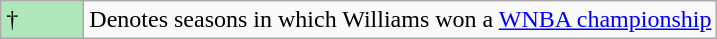<table class="wikitable">
<tr>
<td style="background:#afe6ba; width:3em;">†</td>
<td>Denotes seasons in which Williams won a <a href='#'>WNBA championship</a></td>
</tr>
</table>
